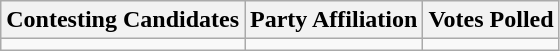<table class="wikitable sortable">
<tr>
<th>Contesting Candidates</th>
<th>Party Affiliation</th>
<th>Votes Polled</th>
</tr>
<tr>
<td></td>
<td></td>
<td></td>
</tr>
</table>
